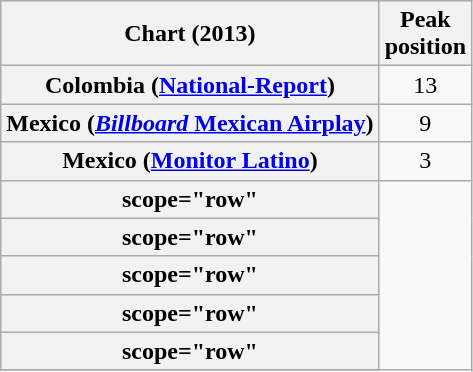<table class="wikitable plainrowheaders sortable" style="text-align:center;">
<tr>
<th scope="col">Chart (2013)</th>
<th scope="col">Peak<br>position</th>
</tr>
<tr>
<th scope="row">Colombia (<a href='#'>National-Report</a>)</th>
<td style="text-align:center;">13</td>
</tr>
<tr>
<th scope="row">Mexico (<a href='#'><em>Billboard</em> Mexican Airplay</a>)</th>
<td style="text-align:center;">9</td>
</tr>
<tr>
<th scope="row">Mexico (<a href='#'>Monitor Latino</a>)</th>
<td style="text-align:center;">3</td>
</tr>
<tr>
<th>scope="row"</th>
</tr>
<tr>
<th>scope="row"</th>
</tr>
<tr>
<th>scope="row"</th>
</tr>
<tr>
<th>scope="row"</th>
</tr>
<tr>
<th>scope="row"</th>
</tr>
<tr>
</tr>
</table>
